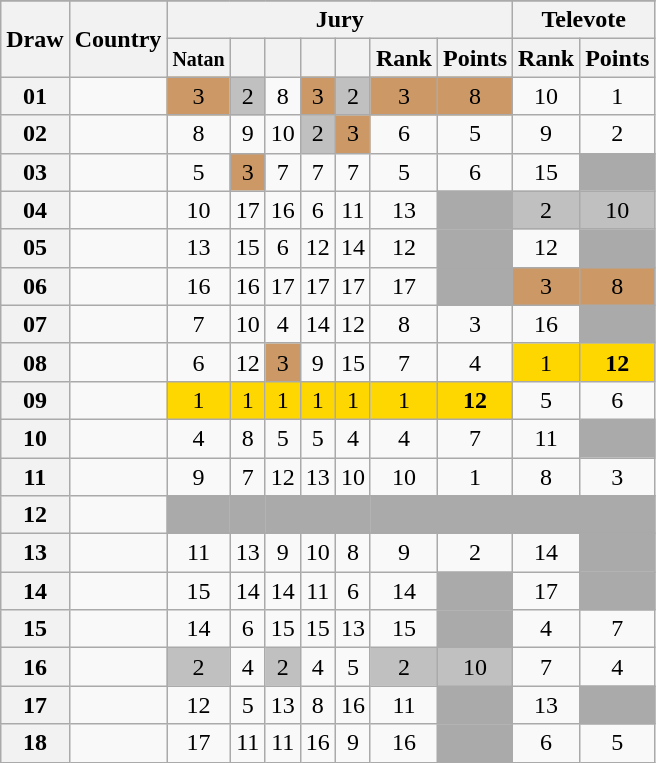<table class="sortable wikitable collapsible plainrowheaders" style="text-align:center;">
<tr>
</tr>
<tr>
<th scope="col" rowspan="2">Draw</th>
<th scope="col" rowspan="2">Country</th>
<th scope="col" colspan="7">Jury</th>
<th scope="col" colspan="2">Televote</th>
</tr>
<tr>
<th scope="col"><small>Natan</small></th>
<th scope="col"><small></small></th>
<th scope="col"><small></small></th>
<th scope="col"><small></small></th>
<th scope="col"><small></small></th>
<th scope="col">Rank</th>
<th scope="col">Points</th>
<th scope="col">Rank</th>
<th scope="col">Points</th>
</tr>
<tr>
<th scope="row" style="text-align:center;">01</th>
<td style="text-align:left;"></td>
<td style="background:#CC9966;">3</td>
<td style="background:silver;">2</td>
<td>8</td>
<td style="background:#CC9966;">3</td>
<td style="background:silver;">2</td>
<td style="background:#CC9966;">3</td>
<td style="background:#CC9966;">8</td>
<td>10</td>
<td>1</td>
</tr>
<tr>
<th scope="row" style="text-align:center;">02</th>
<td style="text-align:left;"></td>
<td>8</td>
<td>9</td>
<td>10</td>
<td style="background:silver;">2</td>
<td style="background:#CC9966;">3</td>
<td>6</td>
<td>5</td>
<td>9</td>
<td>2</td>
</tr>
<tr>
<th scope="row" style="text-align:center;">03</th>
<td style="text-align:left;"></td>
<td>5</td>
<td style="background:#CC9966;">3</td>
<td>7</td>
<td>7</td>
<td>7</td>
<td>5</td>
<td>6</td>
<td>15</td>
<td style="background:#AAAAAA;"></td>
</tr>
<tr>
<th scope="row" style="text-align:center;">04</th>
<td style="text-align:left;"></td>
<td>10</td>
<td>17</td>
<td>16</td>
<td>6</td>
<td>11</td>
<td>13</td>
<td style="background:#AAAAAA;"></td>
<td style="background:silver;">2</td>
<td style="background:silver;">10</td>
</tr>
<tr>
<th scope="row" style="text-align:center;">05</th>
<td style="text-align:left;"></td>
<td>13</td>
<td>15</td>
<td>6</td>
<td>12</td>
<td>14</td>
<td>12</td>
<td style="background:#AAAAAA;"></td>
<td>12</td>
<td style="background:#AAAAAA;"></td>
</tr>
<tr>
<th scope="row" style="text-align:center;">06</th>
<td style="text-align:left;"></td>
<td>16</td>
<td>16</td>
<td>17</td>
<td>17</td>
<td>17</td>
<td>17</td>
<td style="background:#AAAAAA;"></td>
<td style="background:#CC9966;">3</td>
<td style="background:#CC9966;">8</td>
</tr>
<tr>
<th scope="row" style="text-align:center;">07</th>
<td style="text-align:left;"></td>
<td>7</td>
<td>10</td>
<td>4</td>
<td>14</td>
<td>12</td>
<td>8</td>
<td>3</td>
<td>16</td>
<td style="background:#AAAAAA;"></td>
</tr>
<tr>
<th scope="row" style="text-align:center;">08</th>
<td style="text-align:left;"></td>
<td>6</td>
<td>12</td>
<td style="background:#CC9966;">3</td>
<td>9</td>
<td>15</td>
<td>7</td>
<td>4</td>
<td style="background:gold;">1</td>
<td style="background:gold;"><strong>12</strong></td>
</tr>
<tr>
<th scope="row" style="text-align:center;">09</th>
<td style="text-align:left;"></td>
<td style="background:gold;">1</td>
<td style="background:gold;">1</td>
<td style="background:gold;">1</td>
<td style="background:gold;">1</td>
<td style="background:gold;">1</td>
<td style="background:gold;">1</td>
<td style="background:gold;"><strong>12</strong></td>
<td>5</td>
<td>6</td>
</tr>
<tr>
<th scope="row" style="text-align:center;">10</th>
<td style="text-align:left;"></td>
<td>4</td>
<td>8</td>
<td>5</td>
<td>5</td>
<td>4</td>
<td>4</td>
<td>7</td>
<td>11</td>
<td style="background:#AAAAAA;"></td>
</tr>
<tr>
<th scope="row" style="text-align:center;">11</th>
<td style="text-align:left;"></td>
<td>9</td>
<td>7</td>
<td>12</td>
<td>13</td>
<td>10</td>
<td>10</td>
<td>1</td>
<td>8</td>
<td>3</td>
</tr>
<tr class="sortbottom">
<th scope="row" style="text-align:center;">12</th>
<td style="text-align:left;"></td>
<td style="background:#AAAAAA;"></td>
<td style="background:#AAAAAA;"></td>
<td style="background:#AAAAAA;"></td>
<td style="background:#AAAAAA;"></td>
<td style="background:#AAAAAA;"></td>
<td style="background:#AAAAAA;"></td>
<td style="background:#AAAAAA;"></td>
<td style="background:#AAAAAA;"></td>
<td style="background:#AAAAAA;"></td>
</tr>
<tr>
<th scope="row" style="text-align:center;">13</th>
<td style="text-align:left;"></td>
<td>11</td>
<td>13</td>
<td>9</td>
<td>10</td>
<td>8</td>
<td>9</td>
<td>2</td>
<td>14</td>
<td style="background:#AAAAAA;"></td>
</tr>
<tr>
<th scope="row" style="text-align:center;">14</th>
<td style="text-align:left;"></td>
<td>15</td>
<td>14</td>
<td>14</td>
<td>11</td>
<td>6</td>
<td>14</td>
<td style="background:#AAAAAA;"></td>
<td>17</td>
<td style="background:#AAAAAA;"></td>
</tr>
<tr>
<th scope="row" style="text-align:center;">15</th>
<td style="text-align:left;"></td>
<td>14</td>
<td>6</td>
<td>15</td>
<td>15</td>
<td>13</td>
<td>15</td>
<td style="background:#AAAAAA;"></td>
<td>4</td>
<td>7</td>
</tr>
<tr>
<th scope="row" style="text-align:center;">16</th>
<td style="text-align:left;"></td>
<td style="background:silver;">2</td>
<td>4</td>
<td style="background:silver;">2</td>
<td>4</td>
<td>5</td>
<td style="background:silver;">2</td>
<td style="background:silver;">10</td>
<td>7</td>
<td>4</td>
</tr>
<tr>
<th scope="row" style="text-align:center;">17</th>
<td style="text-align:left;"></td>
<td>12</td>
<td>5</td>
<td>13</td>
<td>8</td>
<td>16</td>
<td>11</td>
<td style="background:#AAAAAA;"></td>
<td>13</td>
<td style="background:#AAAAAA;"></td>
</tr>
<tr>
<th scope="row" style="text-align:center;">18</th>
<td style="text-align:left;"></td>
<td>17</td>
<td>11</td>
<td>11</td>
<td>16</td>
<td>9</td>
<td>16</td>
<td style="background:#AAAAAA;"></td>
<td>6</td>
<td>5</td>
</tr>
</table>
